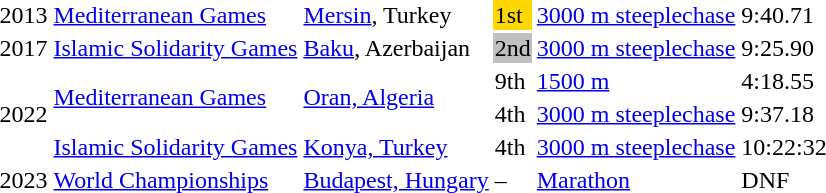<table>
<tr>
<td>2013</td>
<td><a href='#'>Mediterranean Games</a></td>
<td><a href='#'>Mersin</a>, Turkey</td>
<td bgcolor=gold>1st</td>
<td><a href='#'>3000 m steeplechase</a></td>
<td>9:40.71 </td>
</tr>
<tr>
<td>2017</td>
<td><a href='#'>Islamic Solidarity Games</a></td>
<td><a href='#'>Baku</a>, Azerbaijan</td>
<td bgcolor=silver>2nd</td>
<td><a href='#'>3000 m steeplechase</a></td>
<td>9:25.90 </td>
</tr>
<tr>
<td rowspan=3>2022</td>
<td rowspan=2><a href='#'>Mediterranean Games</a></td>
<td rowspan=2><a href='#'>Oran, Algeria</a></td>
<td>9th</td>
<td><a href='#'>1500 m</a></td>
<td>4:18.55</td>
</tr>
<tr>
<td>4th</td>
<td><a href='#'>3000 m steeplechase</a></td>
<td>9:37.18</td>
</tr>
<tr>
<td><a href='#'>Islamic Solidarity Games</a></td>
<td><a href='#'>Konya, Turkey</a></td>
<td>4th</td>
<td><a href='#'>3000 m steeplechase</a></td>
<td>10:22:32</td>
</tr>
<tr>
<td>2023</td>
<td><a href='#'>World Championships</a></td>
<td><a href='#'>Budapest, Hungary</a></td>
<td>–</td>
<td><a href='#'>Marathon</a></td>
<td>DNF</td>
</tr>
</table>
